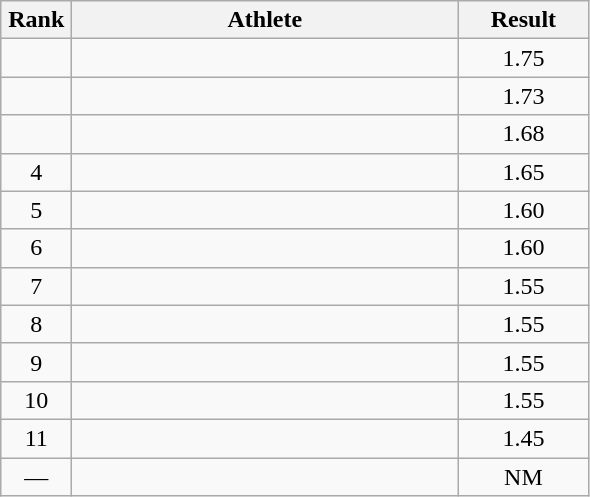<table class=wikitable style="text-align:center">
<tr>
<th width=40>Rank</th>
<th width=250>Athlete</th>
<th width=80>Result</th>
</tr>
<tr>
<td></td>
<td align=left></td>
<td>1.75</td>
</tr>
<tr>
<td></td>
<td align=left></td>
<td>1.73</td>
</tr>
<tr>
<td></td>
<td align=left></td>
<td>1.68</td>
</tr>
<tr>
<td>4</td>
<td align=left></td>
<td>1.65</td>
</tr>
<tr>
<td>5</td>
<td align=left></td>
<td>1.60</td>
</tr>
<tr>
<td>6</td>
<td align=left></td>
<td>1.60</td>
</tr>
<tr>
<td>7</td>
<td align=left></td>
<td>1.55</td>
</tr>
<tr>
<td>8</td>
<td align=left></td>
<td>1.55</td>
</tr>
<tr>
<td>9</td>
<td align=left></td>
<td>1.55</td>
</tr>
<tr>
<td>10</td>
<td align=left></td>
<td>1.55</td>
</tr>
<tr>
<td>11</td>
<td align=left></td>
<td>1.45</td>
</tr>
<tr>
<td>—</td>
<td align=left></td>
<td>NM</td>
</tr>
</table>
